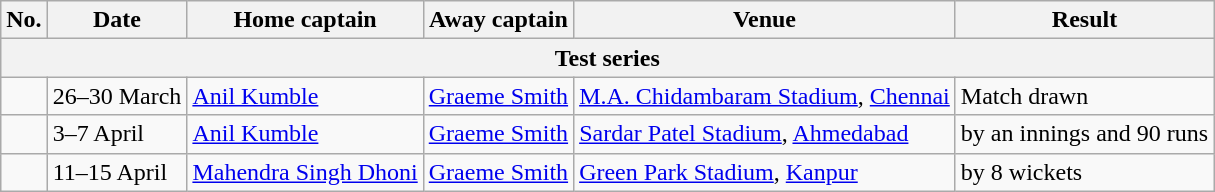<table class="wikitable">
<tr>
<th>No.</th>
<th>Date</th>
<th>Home captain</th>
<th>Away captain</th>
<th>Venue</th>
<th>Result</th>
</tr>
<tr>
<th colspan="6">Test series</th>
</tr>
<tr>
<td></td>
<td>26–30 March</td>
<td><a href='#'>Anil Kumble</a></td>
<td><a href='#'>Graeme Smith</a></td>
<td><a href='#'>M.A. Chidambaram Stadium</a>, <a href='#'>Chennai</a></td>
<td>Match drawn</td>
</tr>
<tr>
<td></td>
<td>3–7 April</td>
<td><a href='#'>Anil Kumble</a></td>
<td><a href='#'>Graeme Smith</a></td>
<td><a href='#'>Sardar Patel Stadium</a>, <a href='#'>Ahmedabad</a></td>
<td> by an innings and 90 runs</td>
</tr>
<tr>
<td></td>
<td>11–15 April</td>
<td><a href='#'>Mahendra Singh Dhoni</a></td>
<td><a href='#'>Graeme Smith</a></td>
<td><a href='#'>Green Park Stadium</a>, <a href='#'>Kanpur</a></td>
<td> by 8 wickets</td>
</tr>
</table>
